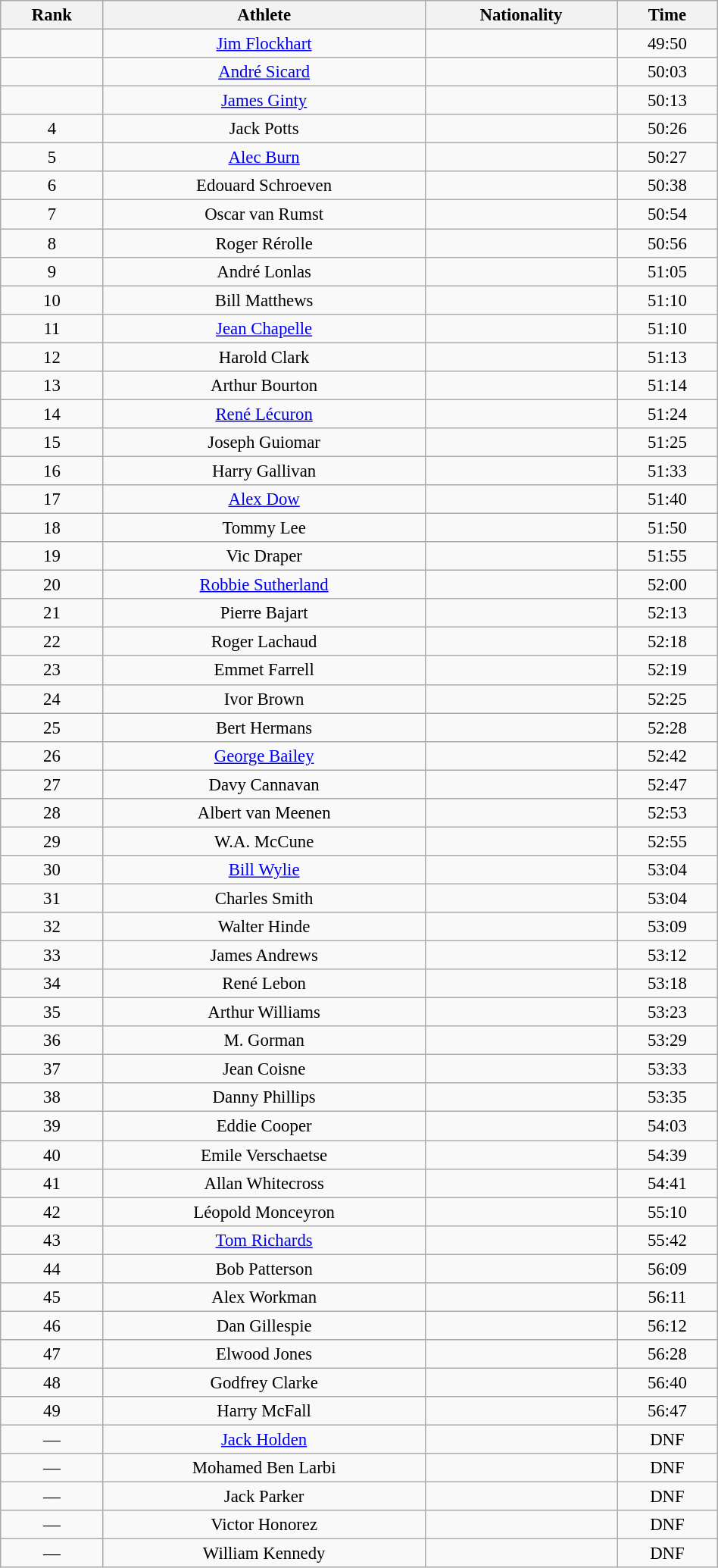<table class="wikitable sortable" style=" text-align:center; font-size:95%;" width="50%">
<tr>
<th>Rank</th>
<th>Athlete</th>
<th>Nationality</th>
<th>Time</th>
</tr>
<tr>
<td align=center></td>
<td><a href='#'>Jim Flockhart</a></td>
<td></td>
<td>49:50</td>
</tr>
<tr>
<td align=center></td>
<td><a href='#'>André Sicard</a></td>
<td></td>
<td>50:03</td>
</tr>
<tr>
<td align=center></td>
<td><a href='#'>James Ginty</a></td>
<td></td>
<td>50:13</td>
</tr>
<tr>
<td align=center>4</td>
<td>Jack Potts</td>
<td></td>
<td>50:26</td>
</tr>
<tr>
<td align=center>5</td>
<td><a href='#'>Alec Burn</a></td>
<td></td>
<td>50:27</td>
</tr>
<tr>
<td align=center>6</td>
<td>Edouard Schroeven</td>
<td></td>
<td>50:38</td>
</tr>
<tr>
<td align=center>7</td>
<td>Oscar van Rumst</td>
<td></td>
<td>50:54</td>
</tr>
<tr>
<td align=center>8</td>
<td>Roger Rérolle</td>
<td></td>
<td>50:56</td>
</tr>
<tr>
<td align=center>9</td>
<td>André Lonlas</td>
<td></td>
<td>51:05</td>
</tr>
<tr>
<td align=center>10</td>
<td>Bill Matthews</td>
<td></td>
<td>51:10</td>
</tr>
<tr>
<td align=center>11</td>
<td><a href='#'>Jean Chapelle</a></td>
<td></td>
<td>51:10</td>
</tr>
<tr>
<td align=center>12</td>
<td>Harold Clark</td>
<td></td>
<td>51:13</td>
</tr>
<tr>
<td align=center>13</td>
<td>Arthur Bourton</td>
<td></td>
<td>51:14</td>
</tr>
<tr>
<td align=center>14</td>
<td><a href='#'>René Lécuron</a></td>
<td></td>
<td>51:24</td>
</tr>
<tr>
<td align=center>15</td>
<td>Joseph Guiomar</td>
<td></td>
<td>51:25</td>
</tr>
<tr>
<td align=center>16</td>
<td>Harry Gallivan</td>
<td></td>
<td>51:33</td>
</tr>
<tr>
<td align=center>17</td>
<td><a href='#'>Alex Dow</a></td>
<td></td>
<td>51:40</td>
</tr>
<tr>
<td align=center>18</td>
<td>Tommy Lee</td>
<td></td>
<td>51:50</td>
</tr>
<tr>
<td align=center>19</td>
<td>Vic Draper</td>
<td></td>
<td>51:55</td>
</tr>
<tr>
<td align=center>20</td>
<td><a href='#'>Robbie Sutherland</a></td>
<td></td>
<td>52:00</td>
</tr>
<tr>
<td align=center>21</td>
<td>Pierre Bajart</td>
<td></td>
<td>52:13</td>
</tr>
<tr>
<td align=center>22</td>
<td>Roger Lachaud</td>
<td></td>
<td>52:18</td>
</tr>
<tr>
<td align=center>23</td>
<td>Emmet Farrell</td>
<td></td>
<td>52:19</td>
</tr>
<tr>
<td align=center>24</td>
<td>Ivor Brown</td>
<td></td>
<td>52:25</td>
</tr>
<tr>
<td align=center>25</td>
<td>Bert Hermans</td>
<td></td>
<td>52:28</td>
</tr>
<tr>
<td align=center>26</td>
<td><a href='#'>George Bailey</a></td>
<td></td>
<td>52:42</td>
</tr>
<tr>
<td align=center>27</td>
<td>Davy Cannavan</td>
<td></td>
<td>52:47</td>
</tr>
<tr>
<td align=center>28</td>
<td>Albert van Meenen</td>
<td></td>
<td>52:53</td>
</tr>
<tr>
<td align=center>29</td>
<td>W.A. McCune</td>
<td></td>
<td>52:55</td>
</tr>
<tr>
<td align=center>30</td>
<td><a href='#'>Bill Wylie</a></td>
<td></td>
<td>53:04</td>
</tr>
<tr>
<td align=center>31</td>
<td>Charles Smith</td>
<td></td>
<td>53:04</td>
</tr>
<tr>
<td align=center>32</td>
<td>Walter Hinde</td>
<td></td>
<td>53:09</td>
</tr>
<tr>
<td align=center>33</td>
<td>James Andrews</td>
<td></td>
<td>53:12</td>
</tr>
<tr>
<td align=center>34</td>
<td>René Lebon</td>
<td></td>
<td>53:18</td>
</tr>
<tr>
<td align=center>35</td>
<td>Arthur Williams</td>
<td></td>
<td>53:23</td>
</tr>
<tr>
<td align=center>36</td>
<td>M. Gorman</td>
<td></td>
<td>53:29</td>
</tr>
<tr>
<td align=center>37</td>
<td>Jean Coisne</td>
<td></td>
<td>53:33</td>
</tr>
<tr>
<td align=center>38</td>
<td>Danny Phillips</td>
<td></td>
<td>53:35</td>
</tr>
<tr>
<td align=center>39</td>
<td>Eddie Cooper</td>
<td></td>
<td>54:03</td>
</tr>
<tr>
<td align=center>40</td>
<td>Emile Verschaetse</td>
<td></td>
<td>54:39</td>
</tr>
<tr>
<td align=center>41</td>
<td>Allan Whitecross</td>
<td></td>
<td>54:41</td>
</tr>
<tr>
<td align=center>42</td>
<td>Léopold Monceyron</td>
<td></td>
<td>55:10</td>
</tr>
<tr>
<td align=center>43</td>
<td><a href='#'>Tom Richards</a></td>
<td></td>
<td>55:42</td>
</tr>
<tr>
<td align=center>44</td>
<td>Bob Patterson</td>
<td></td>
<td>56:09</td>
</tr>
<tr>
<td align=center>45</td>
<td>Alex Workman</td>
<td></td>
<td>56:11</td>
</tr>
<tr>
<td align=center>46</td>
<td>Dan Gillespie</td>
<td></td>
<td>56:12</td>
</tr>
<tr>
<td align=center>47</td>
<td>Elwood Jones</td>
<td></td>
<td>56:28</td>
</tr>
<tr>
<td align=center>48</td>
<td>Godfrey Clarke</td>
<td></td>
<td>56:40</td>
</tr>
<tr>
<td align=center>49</td>
<td>Harry McFall</td>
<td></td>
<td>56:47</td>
</tr>
<tr>
<td align=center>—</td>
<td><a href='#'>Jack Holden</a></td>
<td></td>
<td>DNF</td>
</tr>
<tr>
<td align=center>—</td>
<td>Mohamed Ben Larbi</td>
<td></td>
<td>DNF</td>
</tr>
<tr>
<td align=center>—</td>
<td>Jack Parker</td>
<td></td>
<td>DNF</td>
</tr>
<tr>
<td align=center>—</td>
<td>Victor Honorez</td>
<td></td>
<td>DNF</td>
</tr>
<tr>
<td align=center>—</td>
<td>William Kennedy</td>
<td></td>
<td>DNF</td>
</tr>
</table>
